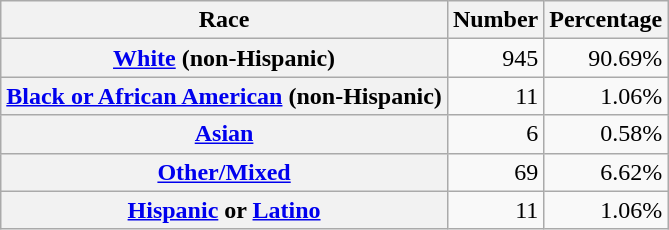<table class="wikitable" style="text-align:right">
<tr>
<th scope="col">Race</th>
<th scope="col">Number</th>
<th scope="col">Percentage</th>
</tr>
<tr>
<th scope="row"><a href='#'>White</a> (non-Hispanic)</th>
<td>945</td>
<td>90.69%</td>
</tr>
<tr>
<th scope="row"><a href='#'>Black or African American</a> (non-Hispanic)</th>
<td>11</td>
<td>1.06%</td>
</tr>
<tr>
<th scope="row"><a href='#'>Asian</a></th>
<td>6</td>
<td>0.58%</td>
</tr>
<tr>
<th scope="row"><a href='#'>Other/Mixed</a></th>
<td>69</td>
<td>6.62%</td>
</tr>
<tr>
<th scope="row"><a href='#'>Hispanic</a> or <a href='#'>Latino</a></th>
<td>11</td>
<td>1.06%</td>
</tr>
</table>
